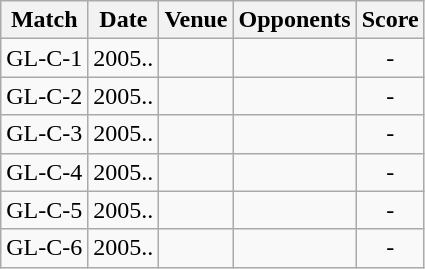<table class="wikitable" style="text-align:center;">
<tr>
<th>Match</th>
<th>Date</th>
<th>Venue</th>
<th>Opponents</th>
<th>Score</th>
</tr>
<tr>
<td>GL-C-1</td>
<td>2005..</td>
<td><a href='#'></a></td>
<td><a href='#'></a></td>
<td>-</td>
</tr>
<tr>
<td>GL-C-2</td>
<td>2005..</td>
<td><a href='#'></a></td>
<td><a href='#'></a></td>
<td>-</td>
</tr>
<tr>
<td>GL-C-3</td>
<td>2005..</td>
<td><a href='#'></a></td>
<td><a href='#'></a></td>
<td>-</td>
</tr>
<tr>
<td>GL-C-4</td>
<td>2005..</td>
<td><a href='#'></a></td>
<td><a href='#'></a></td>
<td>-</td>
</tr>
<tr>
<td>GL-C-5</td>
<td>2005..</td>
<td><a href='#'></a></td>
<td><a href='#'></a></td>
<td>-</td>
</tr>
<tr>
<td>GL-C-6</td>
<td>2005..</td>
<td><a href='#'></a></td>
<td><a href='#'></a></td>
<td>-</td>
</tr>
</table>
